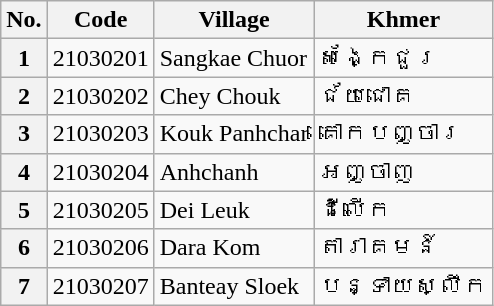<table class="wikitable sortable mw-collapsible">
<tr>
<th>No.</th>
<th>Code</th>
<th>Village</th>
<th>Khmer</th>
</tr>
<tr>
<th>1</th>
<td>21030201</td>
<td>Sangkae Chuor</td>
<td>សង្កែជួរ</td>
</tr>
<tr>
<th>2</th>
<td>21030202</td>
<td>Chey Chouk</td>
<td>ជ័យជោគ</td>
</tr>
<tr>
<th>3</th>
<td>21030203</td>
<td>Kouk Panhchar</td>
<td>គោកបញ្ចារ</td>
</tr>
<tr>
<th>4</th>
<td>21030204</td>
<td>Anhchanh</td>
<td>អញ្ចាញ</td>
</tr>
<tr>
<th>5</th>
<td>21030205</td>
<td>Dei Leuk</td>
<td>ដីលើក</td>
</tr>
<tr>
<th>6</th>
<td>21030206</td>
<td>Dara Kom</td>
<td>តារាគមន៍</td>
</tr>
<tr>
<th>7</th>
<td>21030207</td>
<td>Banteay Sloek</td>
<td>បន្ទាយស្លឹក</td>
</tr>
</table>
